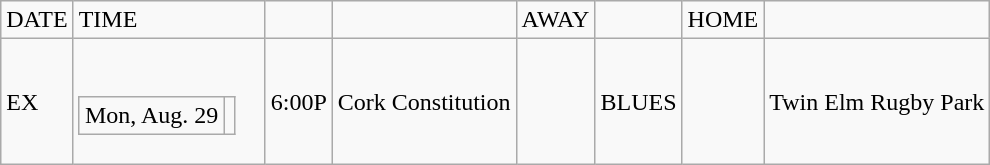<table class="wikitable">
<tr>
<td>DATE</td>
<td>TIME</td>
<td></td>
<td></td>
<td>AWAY</td>
<td></td>
<td>HOME</td>
</tr>
<tr>
<td>EX</td>
<td><br><table class="wikitable">
<tr>
<td>Mon, Aug. 29</td>
<td></td>
</tr>
</table>
</td>
<td>6:00P</td>
<td>Cork Constitution</td>
<td></td>
<td>BLUES</td>
<td></td>
<td>Twin Elm Rugby Park</td>
</tr>
</table>
